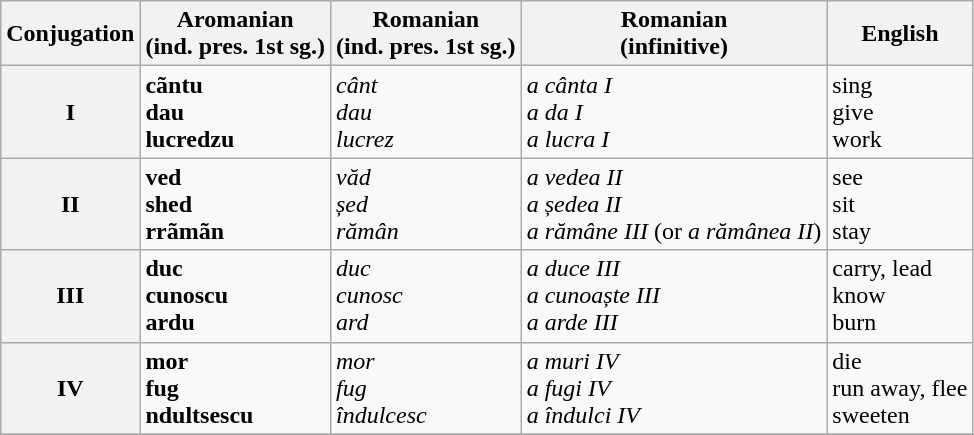<table class="wikitable">
<tr>
<th>Conjugation</th>
<th>Aromanian<br>(ind. pres. 1st sg.)</th>
<th>Romanian<br>(ind. pres. 1st sg.)</th>
<th>Romanian<br>(infinitive)</th>
<th>English</th>
</tr>
<tr>
<th>I</th>
<td><strong>cãntu</strong> <br><strong>dau</strong> <br><strong>lucredzu</strong></td>
<td><em>cânt</em> <br><em>dau</em> <br><em>lucrez</em></td>
<td><em>a cânta I</em> <br><em>a da I</em> <br><em>a lucra I</em></td>
<td>sing <br>give <br>work</td>
</tr>
<tr>
<th>II</th>
<td><strong>ved</strong> <br><strong>shed</strong> <br><strong>rrãmãn</strong></td>
<td><em>văd</em> <br><em>șed</em> <br><em>rămân</em></td>
<td><em>a vedea II</em> <br><em>a ședea II</em> <br><em>a rămâne III</em> (or <em>a rămânea II</em>)</td>
<td>see <br>sit <br>stay</td>
</tr>
<tr>
<th>III</th>
<td><strong>duc</strong> <br><strong>cunoscu</strong> <br><strong>ardu</strong></td>
<td><em>duc</em> <br><em>cunosc</em> <br><em>ard</em></td>
<td><em>a duce III</em> <br><em>a cunoaște III</em> <br><em>a arde III</em></td>
<td>carry, lead <br>know <br>burn</td>
</tr>
<tr>
<th>IV</th>
<td><strong>mor</strong> <br><strong>fug</strong> <br><strong>ndultsescu</strong></td>
<td><em>mor</em> <br><em>fug</em> <br><em>îndulcesc</em></td>
<td><em>a muri IV</em> <br><em>a fugi IV</em> <br><em>a îndulci IV</em></td>
<td>die <br>run away, flee <br>sweeten</td>
</tr>
<tr>
</tr>
</table>
